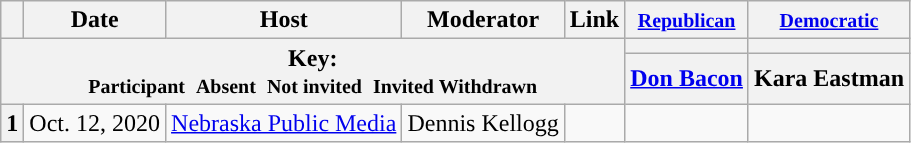<table class="wikitable" style="text-align:center;">
<tr>
<th scope="col"></th>
<th scope="col">Date</th>
<th scope="col">Host</th>
<th scope="col">Moderator</th>
<th scope="col">Link</th>
<th scope="col"><small><a href='#'>Republican</a></small></th>
<th scope="col"><small><a href='#'>Democratic</a></small></th>
</tr>
<tr>
<th colspan="5" rowspan="2">Key:<br> <small>Participant </small>  <small>Absent </small>  <small>Not invited </small>  <small>Invited  Withdrawn</small></th>
<th scope="col" style="background:"></th>
<th scope="col" style="background:"></th>
</tr>
<tr>
<th scope="col"><a href='#'>Don Bacon</a></th>
<th scope="col">Kara Eastman</th>
</tr>
<tr>
<th>1</th>
<td style="white-space:nowrap;">Oct. 12, 2020</td>
<td style="white-space:nowrap;"><a href='#'>Nebraska Public Media</a></td>
<td style="white-space:nowrap;">Dennis Kellogg</td>
<td style="white-space:nowrap;"></td>
<td></td>
<td></td>
</tr>
</table>
